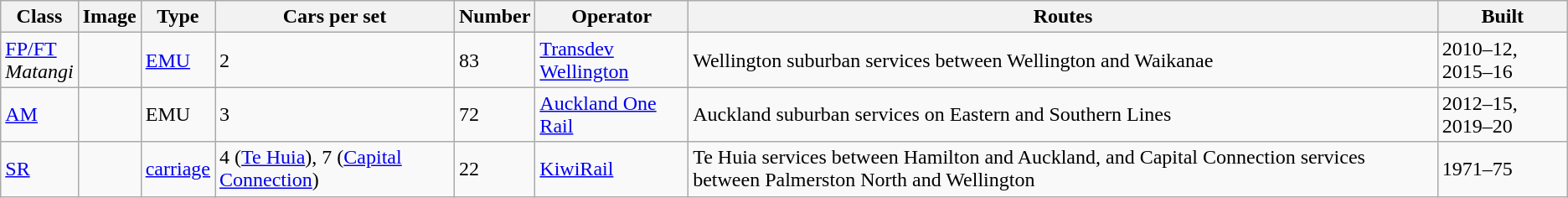<table class="wikitable">
<tr style="background:#f9f9f9;">
<th>Class</th>
<th>Image</th>
<th>Type</th>
<th>Cars per set</th>
<th>Number</th>
<th>Operator</th>
<th>Routes</th>
<th>Built</th>
</tr>
<tr>
<td><a href='#'>FP/FT</a><br><em>Matangi</em></td>
<td></td>
<td><a href='#'>EMU</a></td>
<td>2</td>
<td>83</td>
<td><a href='#'>Transdev Wellington</a></td>
<td>Wellington suburban services between Wellington and Waikanae</td>
<td>2010–12, 2015–16</td>
</tr>
<tr>
<td><a href='#'>AM</a></td>
<td></td>
<td>EMU</td>
<td>3</td>
<td>72</td>
<td><a href='#'>Auckland One Rail</a></td>
<td>Auckland suburban services on Eastern and Southern Lines</td>
<td>2012–15, 2019–20</td>
</tr>
<tr>
<td><a href='#'>SR</a></td>
<td></td>
<td><a href='#'>carriage</a></td>
<td>4 (<a href='#'>Te Huia</a>), 7 (<a href='#'>Capital Connection</a>)</td>
<td>22</td>
<td><a href='#'>KiwiRail</a></td>
<td>Te Huia services between Hamilton and Auckland, and Capital Connection services between Palmerston North and Wellington</td>
<td>1971–75</td>
</tr>
</table>
